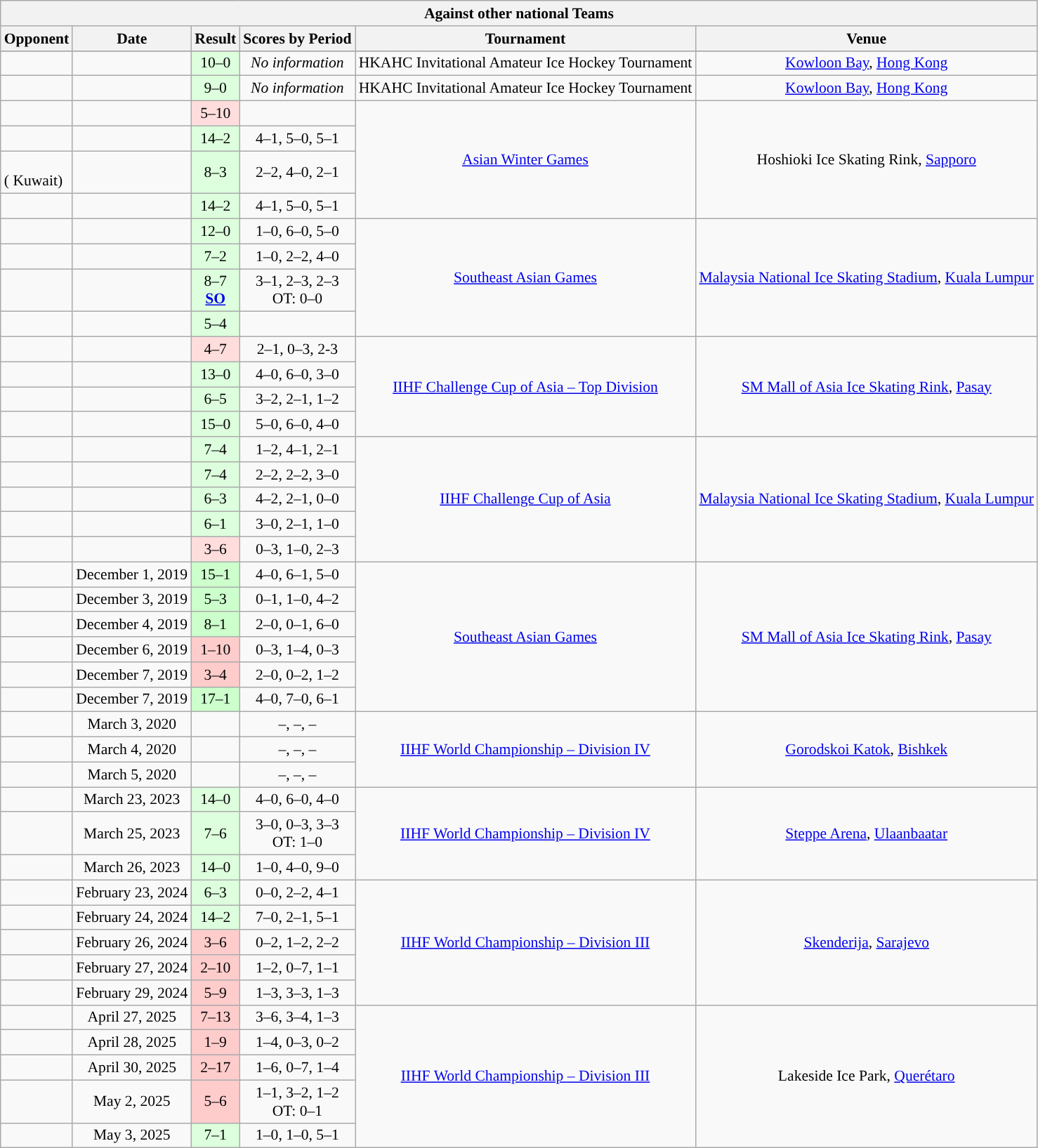<table class="wikitable collapsible" style="font-size: 90%">
<tr>
<th colspan="12">Against other national Teams</th>
</tr>
<tr>
<th>Opponent</th>
<th>Date</th>
<th>Result</th>
<th>Scores by Period</th>
<th>Tournament</th>
<th>Venue</th>
</tr>
<tr>
</tr>
<tr style="text-align:center;">
<td style="text-align:left;"></td>
<td></td>
<td style="background:#ddffdd;">10–0</td>
<td><em>No information</em></td>
<td>HKAHC Invitational Amateur Ice Hockey Tournament</td>
<td><a href='#'>Kowloon Bay</a>, <a href='#'>Hong Kong</a></td>
</tr>
<tr style="text-align:center;">
<td style="text-align:left;"></td>
<td></td>
<td style="background:#ddffdd;">9–0</td>
<td><em>No information</em></td>
<td>HKAHC Invitational Amateur Ice Hockey Tournament</td>
<td><a href='#'>Kowloon Bay</a>, <a href='#'>Hong Kong</a></td>
</tr>
<tr style="text-align:center;">
<td style="text-align:left;"></td>
<td></td>
<td style="background:#ffdddd;">5–10</td>
<td></td>
<td rowspan=4><a href='#'>Asian Winter Games</a></td>
<td rowspan=4>Hoshioki Ice Skating Rink, <a href='#'>Sapporo</a></td>
</tr>
<tr style="text-align:center;">
<td style="text-align:left;"></td>
<td></td>
<td style="background:#ddffdd;">14–2</td>
<td>4–1, 5–0, 5–1</td>
</tr>
<tr style="text-align:center;">
<td style="text-align:left;"><br>( Kuwait)</td>
<td></td>
<td style="background:#ddffdd;">8–3</td>
<td>2–2, 4–0, 2–1</td>
</tr>
<tr style="text-align:center;">
<td style="text-align:left;"></td>
<td></td>
<td style="background:#ddffdd;">14–2</td>
<td>4–1, 5–0, 5–1</td>
</tr>
<tr style="text-align:center;">
<td style="text-align:left;"></td>
<td></td>
<td style="background:#ddffdd;">12–0</td>
<td>1–0, 6–0, 5–0</td>
<td rowspan=4><a href='#'>Southeast Asian Games</a></td>
<td rowspan=4><a href='#'>Malaysia National Ice Skating Stadium</a>, <a href='#'>Kuala Lumpur</a></td>
</tr>
<tr style="text-align:center;">
<td style="text-align:left;"></td>
<td></td>
<td style="background:#ddffdd;">7–2</td>
<td>1–0, 2–2, 4–0</td>
</tr>
<tr style="text-align:center;">
<td style="text-align:left;"></td>
<td></td>
<td style="background:#ddffdd;">8–7<br><strong><a href='#'>SO</a></strong></td>
<td>3–1, 2–3, 2–3<br>OT: 0–0</td>
</tr>
<tr style="text-align:center;">
<td style="text-align:left;"></td>
<td></td>
<td style="background:#ddffdd;">5–4</td>
<td></td>
</tr>
<tr style="text-align:center;">
<td style="text-align:left;"></td>
<td></td>
<td style="background:#ffdddd;">4–7</td>
<td>2–1, 0–3, 2-3</td>
<td rowspan=4><a href='#'>IIHF Challenge Cup of Asia – Top Division</a></td>
<td rowspan=4><a href='#'>SM Mall of Asia Ice Skating Rink</a>, <a href='#'>Pasay</a></td>
</tr>
<tr style="text-align:center;">
<td style="text-align:left;"></td>
<td></td>
<td style="background:#ddffdd;">13–0</td>
<td>4–0, 6–0, 3–0</td>
</tr>
<tr style="text-align:center;">
<td style="text-align:left;"></td>
<td></td>
<td style="background:#ddffdd;">6–5</td>
<td>3–2, 2–1, 1–2</td>
</tr>
<tr style="text-align:center;">
<td style="text-align:left;"></td>
<td></td>
<td style="background:#ddffdd;">15–0</td>
<td>5–0, 6–0, 4–0</td>
</tr>
<tr style="text-align:center;">
<td style="text-align:left;"></td>
<td></td>
<td style="background:#ddffdd;">7–4</td>
<td>1–2, 4–1, 2–1</td>
<td rowspan=5><a href='#'>IIHF Challenge Cup of Asia</a></td>
<td rowspan=5><a href='#'>Malaysia National Ice Skating Stadium</a>, <a href='#'>Kuala Lumpur</a></td>
</tr>
<tr style="text-align:center;">
<td style="text-align:left;"></td>
<td></td>
<td style="background:#ddffdd;">7–4</td>
<td>2–2, 2–2, 3–0</td>
</tr>
<tr style="text-align:center;">
<td style="text-align:left;"></td>
<td></td>
<td style="background:#ddffdd;">6–3</td>
<td>4–2, 2–1, 0–0</td>
</tr>
<tr style="text-align:center;">
<td style="text-align:left;"></td>
<td></td>
<td style="background:#ddffdd;">6–1</td>
<td>3–0, 2–1, 1–0</td>
</tr>
<tr style="text-align:center;">
<td style="text-align:left;"></td>
<td></td>
<td style="background:#ffdddd;">3–6</td>
<td>0–3, 1–0, 2–3</td>
</tr>
<tr style="text-align:center;">
<td align=left></td>
<td class="nowrap">December 1, 2019</td>
<td bgcolor="#ccffcc">15–1</td>
<td class="nowrap">4–0, 6–1, 5–0</td>
<td rowspan="6"><a href='#'>Southeast Asian Games</a></td>
<td rowspan="6"><a href='#'>SM Mall of Asia Ice Skating Rink</a>, <a href='#'>Pasay</a></td>
</tr>
<tr style="text-align:center;">
<td align=left></td>
<td class="nowrap">December 3, 2019</td>
<td bgcolor="#ccffcc">5–3</td>
<td class="nowrap">0–1, 1–0, 4–2</td>
</tr>
<tr style="text-align:center;">
<td align=left></td>
<td class="nowrap">December 4, 2019</td>
<td bgcolor="#ccffcc">8–1</td>
<td class="nowrap">2–0, 0–1, 6–0</td>
</tr>
<tr style="text-align:center;">
<td align=left></td>
<td class="nowrap">December 6, 2019</td>
<td bgcolor="#ffcccc">1–10</td>
<td class="nowrap">0–3, 1–4, 0–3</td>
</tr>
<tr style="text-align:center;">
<td align=left></td>
<td class="nowrap">December 7, 2019</td>
<td bgcolor="#ffcccc">3–4</td>
<td class="nowrap">2–0, 0–2, 1–2</td>
</tr>
<tr style="text-align:center;">
<td align=left></td>
<td class="nowrap">December 7, 2019</td>
<td bgcolor="#ccffcc">17–1</td>
<td class="nowrap">4–0, 7–0, 6–1</td>
</tr>
<tr style="text-align:center;">
<td align=left></td>
<td class="nowrap">March 3, 2020</td>
<td></td>
<td class="nowrap">–, –, –</td>
<td rowspan="3"><a href='#'>IIHF World Championship – Division IV</a></td>
<td rowspan="3"><a href='#'>Gorodskoi Katok</a>, <a href='#'>Bishkek</a></td>
</tr>
<tr style="text-align:center;">
<td align=left></td>
<td class="nowrap">March 4, 2020</td>
<td></td>
<td class="nowrap">–, –, –</td>
</tr>
<tr style="text-align:center;">
<td align=left></td>
<td class="nowrap">March 5, 2020</td>
<td></td>
<td class="nowrap">–, –, –</td>
</tr>
<tr style="text-align:center;">
<td align=left></td>
<td class="nowrap">March 23, 2023</td>
<td style="background:#ddffdd;">14–0</td>
<td class="nowrap">4–0, 6–0, 4–0</td>
<td rowspan="3"><a href='#'>IIHF World Championship – Division IV</a></td>
<td rowspan="3"><a href='#'>Steppe Arena</a>, <a href='#'>Ulaanbaatar</a></td>
</tr>
<tr style="text-align:center;">
<td align=left></td>
<td class="nowrap">March 25, 2023</td>
<td style="background:#ddffdd;">7–6</td>
<td class="nowrap">3–0, 0–3, 3–3<br>OT: 1–0</td>
</tr>
<tr style="text-align:center;">
<td align=left></td>
<td class="nowrap">March 26, 2023</td>
<td style="background:#ddffdd;">14–0</td>
<td class="nowrap">1–0, 4–0, 9–0</td>
</tr>
<tr style="text-align:center;">
<td align=left></td>
<td class="nowrap">February 23, 2024</td>
<td style="background:#ddffdd;">6–3</td>
<td class="nowrap">0–0, 2–2, 4–1</td>
<td rowspan="5"><a href='#'>IIHF World Championship – Division III</a></td>
<td rowspan="5"><a href='#'>Skenderija</a>, <a href='#'>Sarajevo</a></td>
</tr>
<tr style="text-align:center;">
<td align=left></td>
<td class="nowrap">February 24, 2024</td>
<td style="background:#ddffdd;">14–2</td>
<td class="nowrap">7–0, 2–1, 5–1</td>
</tr>
<tr style="text-align:center;">
<td align=left></td>
<td class="nowrap">February 26, 2024</td>
<td bgcolor="#ffcccc">3–6</td>
<td class="nowrap">0–2, 1–2, 2–2</td>
</tr>
<tr style="text-align:center;">
<td align=left></td>
<td class="nowrap">February 27, 2024</td>
<td bgcolor="#ffcccc">2–10</td>
<td class="nowrap">1–2, 0–7, 1–1</td>
</tr>
<tr style="text-align:center;">
<td align=left></td>
<td class="nowrap">February 29, 2024</td>
<td bgcolor="#ffcccc">5–9</td>
<td class="nowrap">1–3, 3–3, 1–3<br></td>
</tr>
<tr style="text-align:center;">
<td align=left></td>
<td class="nowrap">April 27, 2025</td>
<td style="background:#ffcccc;">7–13</td>
<td class="nowrap">3–6, 3–4, 1–3</td>
<td rowspan="5"><a href='#'>IIHF World Championship – Division III</a></td>
<td rowspan="5">Lakeside Ice Park, <a href='#'>Querétaro</a></td>
</tr>
<tr style="text-align:center;">
<td align=left></td>
<td class="nowrap">April 28, 2025</td>
<td style="background:#ffcccc;">1–9</td>
<td class="nowrap">1–4, 0–3, 0–2</td>
</tr>
<tr style="text-align:center;">
<td align=left></td>
<td class="nowrap">April 30, 2025</td>
<td style="background:#ffcccc;">2–17</td>
<td class="nowrap">1–6, 0–7, 1–4</td>
</tr>
<tr style="text-align:center;">
<td align=left></td>
<td class="nowrap">May 2, 2025</td>
<td style="background:#ffcccc;">5–6</td>
<td class="nowrap">1–1, 3–2, 1–2<br>OT: 0–1</td>
</tr>
<tr style="text-align:center;">
<td align=left></td>
<td class="nowrap">May 3, 2025</td>
<td style="background:#ddffdd;">7–1</td>
<td class="nowrap">1–0, 1–0, 5–1</td>
</tr>
</table>
